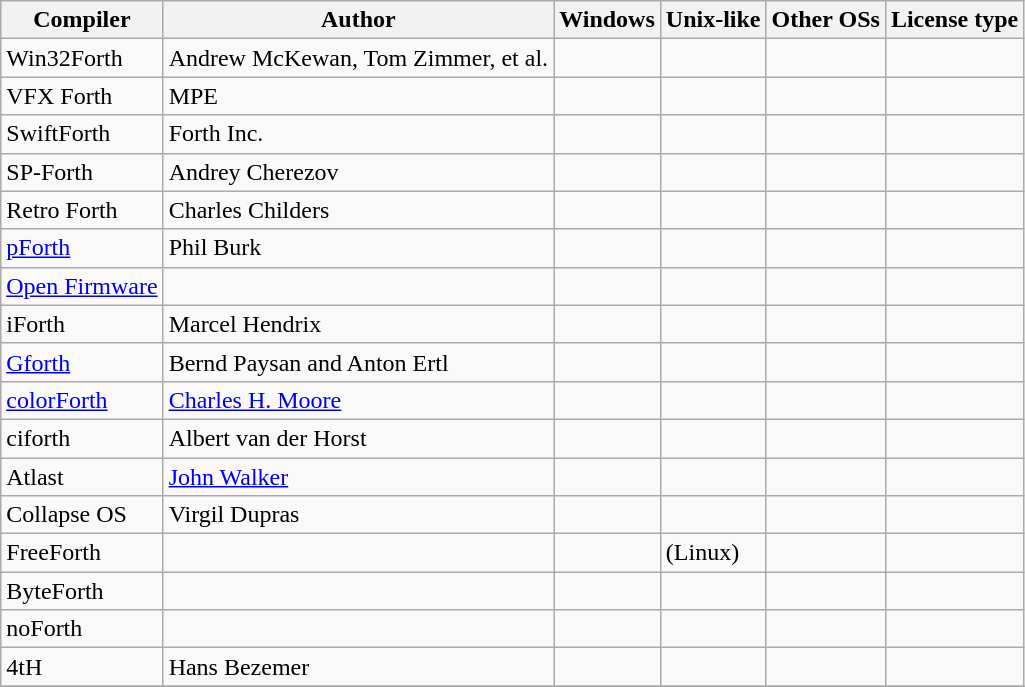<table class="wikitable sortable">
<tr>
<th>Compiler</th>
<th>Author</th>
<th>Windows</th>
<th>Unix-like</th>
<th>Other OSs</th>
<th>License type</th>
</tr>
<tr>
<td>Win32Forth</td>
<td>Andrew McKewan, Tom Zimmer, et al.</td>
<td></td>
<td></td>
<td></td>
<td></td>
</tr>
<tr>
<td>VFX Forth</td>
<td>MPE</td>
<td></td>
<td></td>
<td></td>
<td></td>
</tr>
<tr>
<td>SwiftForth</td>
<td>Forth Inc.</td>
<td></td>
<td></td>
<td></td>
<td></td>
</tr>
<tr>
<td>SP-Forth</td>
<td>Andrey Cherezov</td>
<td></td>
<td></td>
<td></td>
<td></td>
</tr>
<tr>
<td>Retro Forth</td>
<td>Charles Childers</td>
<td></td>
<td></td>
<td></td>
<td></td>
</tr>
<tr>
<td><a href='#'>pForth</a></td>
<td>Phil Burk</td>
<td></td>
<td></td>
<td></td>
<td></td>
</tr>
<tr>
<td><a href='#'>Open Firmware</a></td>
<td></td>
<td></td>
<td></td>
<td></td>
<td></td>
</tr>
<tr>
<td>iForth</td>
<td>Marcel Hendrix</td>
<td></td>
<td></td>
<td></td>
<td></td>
</tr>
<tr>
<td><a href='#'>Gforth</a></td>
<td>Bernd Paysan and Anton Ertl</td>
<td></td>
<td></td>
<td></td>
<td></td>
</tr>
<tr>
<td><a href='#'>colorForth</a></td>
<td><a href='#'>Charles H. Moore</a></td>
<td></td>
<td></td>
<td></td>
<td></td>
</tr>
<tr>
<td>ciforth</td>
<td>Albert van der Horst</td>
<td></td>
<td></td>
<td></td>
<td></td>
</tr>
<tr>
<td>Atlast</td>
<td><a href='#'>John Walker</a></td>
<td></td>
<td></td>
<td></td>
<td></td>
</tr>
<tr>
<td>Collapse OS</td>
<td>Virgil Dupras</td>
<td></td>
<td></td>
<td></td>
<td></td>
</tr>
<tr>
<td>FreeForth</td>
<td></td>
<td></td>
<td> (Linux)</td>
<td></td>
<td></td>
</tr>
<tr>
<td>ByteForth</td>
<td></td>
<td></td>
<td></td>
<td></td>
<td></td>
</tr>
<tr>
<td>noForth</td>
<td></td>
<td></td>
<td></td>
<td></td>
<td></td>
</tr>
<tr>
<td>4tH</td>
<td>Hans Bezemer</td>
<td></td>
<td></td>
<td></td>
<td></td>
</tr>
<tr>
</tr>
</table>
